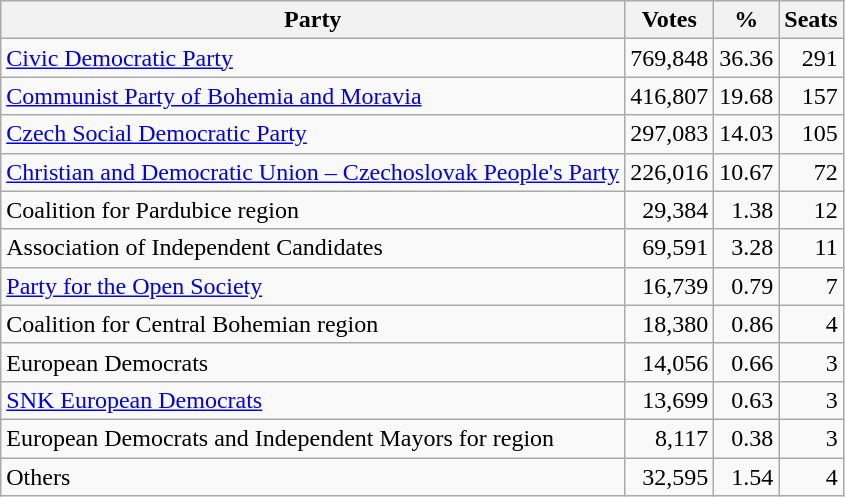<table class="wikitable" style=text-align:right>
<tr>
<th>Party</th>
<th>Votes</th>
<th>%</th>
<th>Seats</th>
</tr>
<tr>
<td align=left><a href='#'>Civic Democratic Party</a></td>
<td>769,848</td>
<td>36.36</td>
<td>291</td>
</tr>
<tr>
<td align=left><a href='#'>Communist Party of Bohemia and Moravia</a></td>
<td>416,807</td>
<td>19.68</td>
<td>157</td>
</tr>
<tr>
<td align=left><a href='#'>Czech Social Democratic Party</a></td>
<td>297,083</td>
<td>14.03</td>
<td>105</td>
</tr>
<tr>
<td align=left><a href='#'>Christian and Democratic Union – Czechoslovak People's Party</a></td>
<td>226,016</td>
<td>10.67</td>
<td>72</td>
</tr>
<tr>
<td align=left>Coalition for Pardubice region</td>
<td>29,384</td>
<td>1.38</td>
<td>12</td>
</tr>
<tr>
<td align=left>Association of Independent Candidates</td>
<td>69,591</td>
<td>3.28</td>
<td>11</td>
</tr>
<tr>
<td align=left><a href='#'>Party for the Open Society</a></td>
<td>16,739</td>
<td>0.79</td>
<td>7</td>
</tr>
<tr>
<td align=left>Coalition for Central Bohemian region</td>
<td>18,380</td>
<td>0.86</td>
<td>4</td>
</tr>
<tr>
<td align=left>European Democrats</td>
<td>14,056</td>
<td>0.66</td>
<td>3</td>
</tr>
<tr>
<td align=left><a href='#'>SNK European Democrats</a></td>
<td>13,699</td>
<td>0.63</td>
<td>3</td>
</tr>
<tr>
<td align=left>European Democrats and Independent Mayors for region</td>
<td>8,117</td>
<td>0.38</td>
<td>3</td>
</tr>
<tr>
<td align=left>Others</td>
<td>32,595</td>
<td>1.54</td>
<td>4</td>
</tr>
</table>
